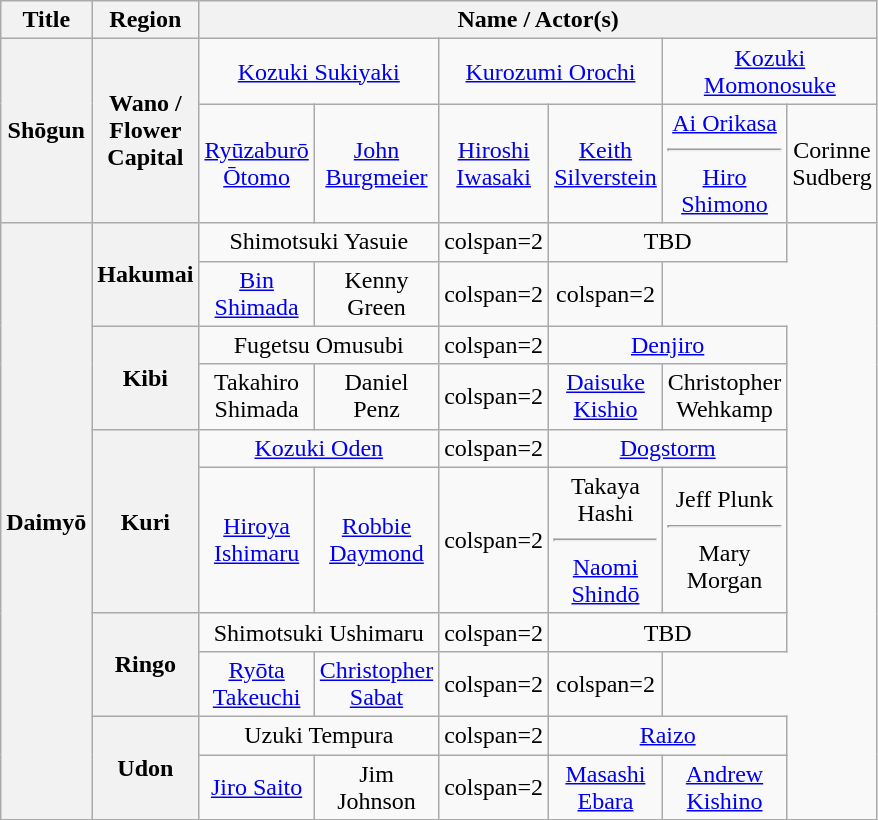<table class="wikitable floatright mw-collapsible sticky-header" style="text-align: center; width: 30em;">
<tr>
<th>Title</th>
<th>Region</th>
<th colspan="6">Name / Actor(s)</th>
</tr>
<tr>
<th rowspan="2">Shōgun</th>
<th rowspan="2">Wano / Flower Capital</th>
<td colspan="2"><a href='#'>Kozuki Sukiyaki</a></td>
<td colspan="2"><a href='#'>Kurozumi Orochi</a></td>
<td colspan="2"><a href='#'>Kozuki Momonosuke</a></td>
</tr>
<tr>
<td><a href='#'>Ryūzaburō Ōtomo</a></td>
<td><a href='#'>John Burgmeier</a></td>
<td><a href='#'>Hiroshi Iwasaki</a></td>
<td><a href='#'>Keith Silverstein</a></td>
<td><a href='#'>Ai Orikasa</a><hr><a href='#'>Hiro Shimono</a></td>
<td>Corinne Sudberg</td>
</tr>
<tr>
<th rowspan="12">Daimyō</th>
<th rowspan="2">Hakumai</th>
<td colspan="2">Shimotsuki Yasuie</td>
<td>colspan=2 </td>
<td colspan="2">TBD</td>
</tr>
<tr>
<td><a href='#'>Bin Shimada</a></td>
<td>Kenny Green</td>
<td>colspan=2 </td>
<td>colspan=2 </td>
</tr>
<tr>
<th rowspan="2">Kibi</th>
<td colspan="2">Fugetsu Omusubi</td>
<td>colspan=2 </td>
<td colspan="2"><a href='#'>Denjiro</a></td>
</tr>
<tr>
<td>Takahiro Shimada</td>
<td>Daniel Penz</td>
<td>colspan=2 </td>
<td><a href='#'>Daisuke Kishio</a></td>
<td>Christopher Wehkamp</td>
</tr>
<tr>
<th rowspan="2">Kuri</th>
<td colspan="2"><a href='#'>Kozuki Oden</a></td>
<td>colspan=2 </td>
<td colspan="2"><a href='#'>Dogstorm</a></td>
</tr>
<tr>
<td><a href='#'>Hiroya Ishimaru</a></td>
<td><a href='#'>Robbie Daymond</a></td>
<td>colspan=2 </td>
<td>Takaya Hashi<hr><a href='#'>Naomi Shindō</a></td>
<td>Jeff Plunk<hr>Mary Morgan</td>
</tr>
<tr>
<th rowspan="2">Ringo</th>
<td colspan="2">Shimotsuki Ushimaru</td>
<td>colspan=2 </td>
<td colspan="2">TBD</td>
</tr>
<tr>
<td><a href='#'>Ryōta Takeuchi</a></td>
<td><a href='#'>Christopher Sabat</a></td>
<td>colspan=2 </td>
<td>colspan=2 </td>
</tr>
<tr>
<th rowspan="2">Udon</th>
<td colspan="2">Uzuki Tempura</td>
<td>colspan=2 </td>
<td colspan="2"><a href='#'>Raizo</a></td>
</tr>
<tr>
<td><a href='#'>Jiro Saito</a></td>
<td>Jim Johnson</td>
<td>colspan=2 </td>
<td><a href='#'>Masashi Ebara</a></td>
<td><a href='#'>Andrew Kishino</a></td>
</tr>
</table>
